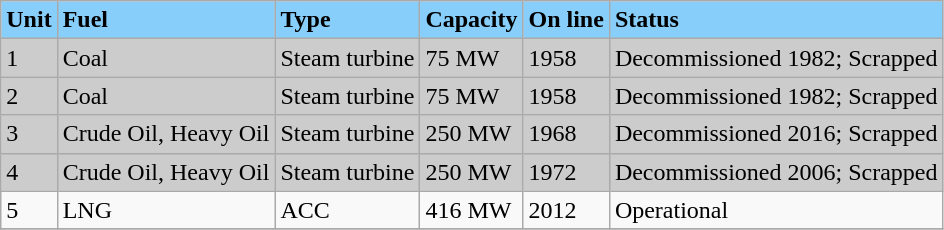<table class="wikitable">
<tr>
<td style="background-color:lightskyblue;"><strong>Unit</strong></td>
<td style="background-color:lightskyblue;"><strong>Fuel</strong></td>
<td style="background-color:lightskyblue;"><strong>Type</strong></td>
<td style="background-color:lightskyblue;"><strong>Capacity</strong></td>
<td style="background-color:lightskyblue;"><strong>On line</strong></td>
<td style="background-color:lightskyblue;"><strong>Status</strong></td>
</tr>
<tr>
<td style="background-color:#CCC;">1</td>
<td style="background-color:#CCC;">Coal</td>
<td style="background-color:#CCC;">Steam turbine</td>
<td style="background-color:#CCC;">75 MW</td>
<td style="background-color:#CCC;">1958</td>
<td style="background-color:#CCC;">Decommissioned 1982; Scrapped</td>
</tr>
<tr>
<td style="background-color:#CCC;">2</td>
<td style="background-color:#CCC;">Coal</td>
<td style="background-color:#CCC;">Steam turbine</td>
<td style="background-color:#CCC;">75 MW</td>
<td style="background-color:#CCC;">1958</td>
<td style="background-color:#CCC;">Decommissioned 1982; Scrapped</td>
</tr>
<tr>
<td style="background-color:#CCC;">3</td>
<td style="background-color:#CCC;">Crude Oil, Heavy Oil</td>
<td style="background-color:#CCC;">Steam turbine</td>
<td style="background-color:#CCC;">250 MW</td>
<td style="background-color:#CCC;">1968</td>
<td style="background-color:#CCC;">Decommissioned 2016; Scrapped</td>
</tr>
<tr>
<td style="background-color:#CCC;">4</td>
<td style="background-color:#CCC;">Crude Oil, Heavy Oil</td>
<td style="background-color:#CCC;">Steam turbine</td>
<td style="background-color:#CCC;">250 MW</td>
<td style="background-color:#CCC;">1972</td>
<td style="background-color:#CCC;">Decommissioned 2006; Scrapped</td>
</tr>
<tr>
<td>5</td>
<td>LNG</td>
<td>ACC</td>
<td>416 MW</td>
<td>2012</td>
<td>Operational</td>
</tr>
<tr>
</tr>
</table>
